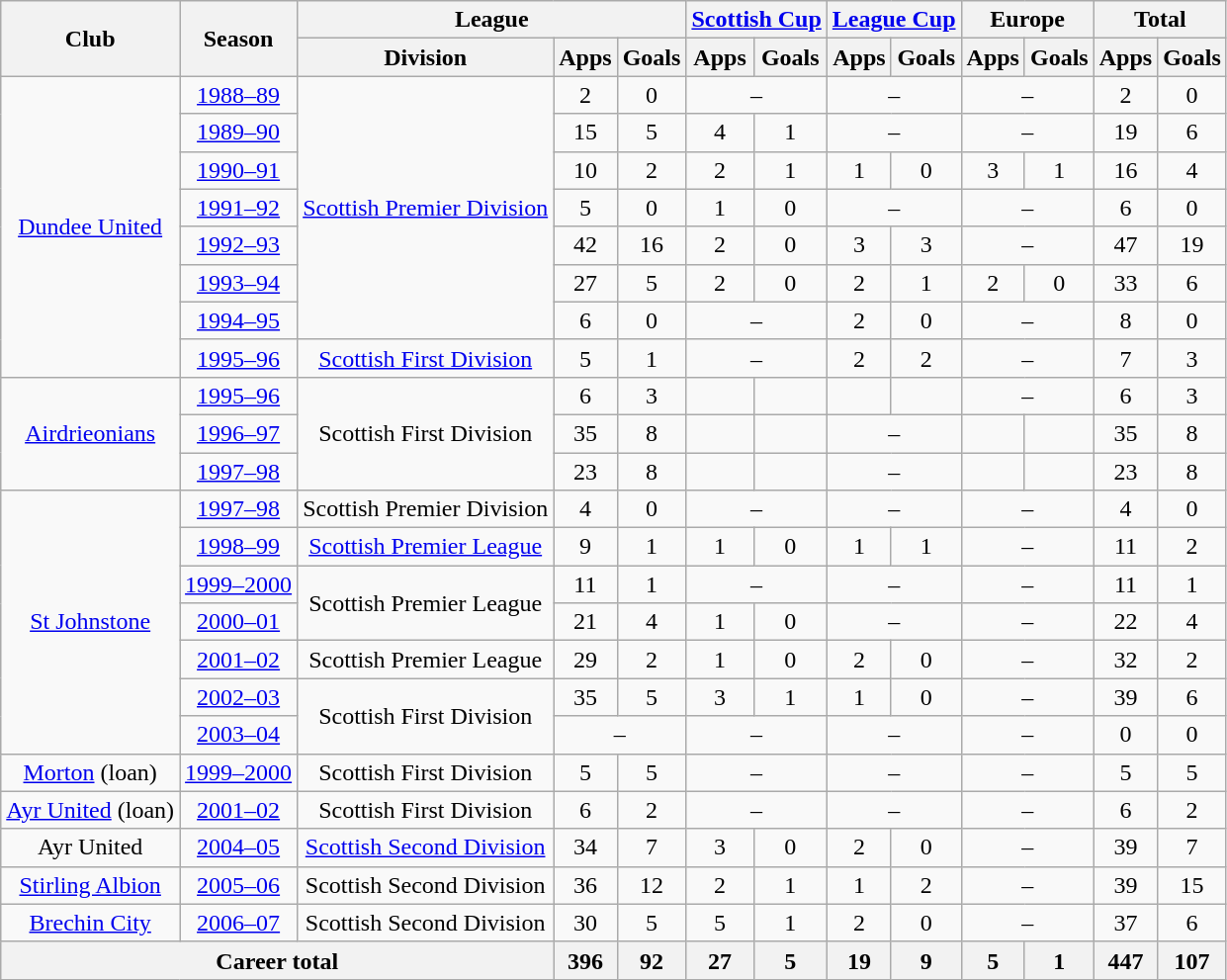<table class="wikitable" style="text-align:center">
<tr>
<th rowspan="2">Club</th>
<th rowspan="2">Season</th>
<th colspan="3">League</th>
<th colspan="2"><a href='#'>Scottish Cup</a></th>
<th colspan="2"><a href='#'>League Cup</a></th>
<th colspan="2">Europe</th>
<th colspan="2">Total</th>
</tr>
<tr>
<th>Division</th>
<th>Apps</th>
<th>Goals</th>
<th>Apps</th>
<th>Goals</th>
<th>Apps</th>
<th>Goals</th>
<th>Apps</th>
<th>Goals</th>
<th>Apps</th>
<th>Goals</th>
</tr>
<tr>
<td rowspan="8"><a href='#'>Dundee United</a></td>
<td><a href='#'>1988–89</a></td>
<td rowspan="7"><a href='#'>Scottish Premier Division</a></td>
<td>2</td>
<td>0</td>
<td colspan="2">–</td>
<td colspan="2">–</td>
<td colspan="2">–</td>
<td>2</td>
<td>0</td>
</tr>
<tr>
<td><a href='#'>1989–90</a></td>
<td>15</td>
<td>5</td>
<td>4</td>
<td>1</td>
<td colspan="2">–</td>
<td colspan="2">–</td>
<td>19</td>
<td>6</td>
</tr>
<tr>
<td><a href='#'>1990–91</a></td>
<td>10</td>
<td>2</td>
<td>2</td>
<td>1</td>
<td>1</td>
<td>0</td>
<td>3</td>
<td>1</td>
<td>16</td>
<td>4</td>
</tr>
<tr>
<td><a href='#'>1991–92</a></td>
<td>5</td>
<td>0</td>
<td>1</td>
<td>0</td>
<td colspan="2">–</td>
<td colspan="2">–</td>
<td>6</td>
<td>0</td>
</tr>
<tr>
<td><a href='#'>1992–93</a></td>
<td>42</td>
<td>16</td>
<td>2</td>
<td>0</td>
<td>3</td>
<td>3</td>
<td colspan="2">–</td>
<td>47</td>
<td>19</td>
</tr>
<tr>
<td><a href='#'>1993–94</a></td>
<td>27</td>
<td>5</td>
<td>2</td>
<td>0</td>
<td>2</td>
<td>1</td>
<td>2</td>
<td>0</td>
<td>33</td>
<td>6</td>
</tr>
<tr>
<td><a href='#'>1994–95</a></td>
<td>6</td>
<td>0</td>
<td colspan="2">–</td>
<td>2</td>
<td>0</td>
<td colspan="2">–</td>
<td>8</td>
<td>0</td>
</tr>
<tr>
<td><a href='#'>1995–96</a></td>
<td><a href='#'>Scottish First Division</a></td>
<td>5</td>
<td>1</td>
<td colspan="2">–</td>
<td>2</td>
<td>2</td>
<td colspan="2">–</td>
<td>7</td>
<td>3</td>
</tr>
<tr>
<td rowspan="3"><a href='#'>Airdrieonians</a></td>
<td><a href='#'>1995–96</a></td>
<td rowspan="3">Scottish First Division</td>
<td>6</td>
<td>3</td>
<td></td>
<td></td>
<td></td>
<td></td>
<td colspan="2">–</td>
<td>6</td>
<td>3</td>
</tr>
<tr>
<td><a href='#'>1996–97</a></td>
<td>35</td>
<td>8</td>
<td></td>
<td></td>
<td colspan="2">–</td>
<td></td>
<td></td>
<td>35</td>
<td>8</td>
</tr>
<tr>
<td><a href='#'>1997–98</a></td>
<td>23</td>
<td>8</td>
<td></td>
<td></td>
<td colspan="2">–</td>
<td></td>
<td></td>
<td>23</td>
<td>8</td>
</tr>
<tr>
<td rowspan="7"><a href='#'>St Johnstone</a></td>
<td><a href='#'>1997–98</a></td>
<td>Scottish Premier Division</td>
<td>4</td>
<td>0</td>
<td colspan="2">–</td>
<td colspan="2">–</td>
<td colspan="2">–</td>
<td>4</td>
<td>0</td>
</tr>
<tr>
<td><a href='#'>1998–99</a></td>
<td><a href='#'>Scottish Premier League</a></td>
<td>9</td>
<td>1</td>
<td>1</td>
<td>0</td>
<td>1</td>
<td>1</td>
<td colspan="2">–</td>
<td>11</td>
<td>2</td>
</tr>
<tr>
<td><a href='#'>1999–2000</a></td>
<td rowspan="2">Scottish Premier League</td>
<td>11</td>
<td>1</td>
<td colspan="2">–</td>
<td colspan="2">–</td>
<td colspan="2">–</td>
<td>11</td>
<td>1</td>
</tr>
<tr>
<td><a href='#'>2000–01</a></td>
<td>21</td>
<td>4</td>
<td>1</td>
<td>0</td>
<td colspan="2">–</td>
<td colspan="2">–</td>
<td>22</td>
<td>4</td>
</tr>
<tr>
<td><a href='#'>2001–02</a></td>
<td>Scottish Premier League</td>
<td>29</td>
<td>2</td>
<td>1</td>
<td>0</td>
<td>2</td>
<td>0</td>
<td colspan="2">–</td>
<td>32</td>
<td>2</td>
</tr>
<tr>
<td><a href='#'>2002–03</a></td>
<td rowspan="2">Scottish First Division</td>
<td>35</td>
<td>5</td>
<td>3</td>
<td>1</td>
<td>1</td>
<td>0</td>
<td colspan="2">–</td>
<td>39</td>
<td>6</td>
</tr>
<tr>
<td><a href='#'>2003–04</a></td>
<td colspan="2">–</td>
<td colspan="2">–</td>
<td colspan="2">–</td>
<td colspan="2">–</td>
<td>0</td>
<td>0</td>
</tr>
<tr>
<td><a href='#'>Morton</a> (loan)</td>
<td><a href='#'>1999–2000</a></td>
<td>Scottish First Division</td>
<td>5</td>
<td>5</td>
<td colspan="2">–</td>
<td colspan="2">–</td>
<td colspan="2">–</td>
<td>5</td>
<td>5</td>
</tr>
<tr>
<td><a href='#'>Ayr United</a> (loan)</td>
<td><a href='#'>2001–02</a></td>
<td>Scottish First Division</td>
<td>6</td>
<td>2</td>
<td colspan="2">–</td>
<td colspan="2">–</td>
<td colspan="2">–</td>
<td>6</td>
<td>2</td>
</tr>
<tr>
<td>Ayr United</td>
<td><a href='#'>2004–05</a></td>
<td><a href='#'>Scottish Second Division</a></td>
<td>34</td>
<td>7</td>
<td>3</td>
<td>0</td>
<td>2</td>
<td>0</td>
<td colspan="2">–</td>
<td>39</td>
<td>7</td>
</tr>
<tr>
<td><a href='#'>Stirling Albion</a></td>
<td><a href='#'>2005–06</a></td>
<td>Scottish Second Division</td>
<td>36</td>
<td>12</td>
<td>2</td>
<td>1</td>
<td>1</td>
<td>2</td>
<td colspan="2">–</td>
<td>39</td>
<td>15</td>
</tr>
<tr>
<td><a href='#'>Brechin City</a></td>
<td><a href='#'>2006–07</a></td>
<td>Scottish Second Division</td>
<td>30</td>
<td>5</td>
<td>5</td>
<td>1</td>
<td>2</td>
<td>0</td>
<td colspan="2">–</td>
<td>37</td>
<td>6</td>
</tr>
<tr>
<th colspan="3">Career total</th>
<th>396</th>
<th>92</th>
<th>27</th>
<th>5</th>
<th>19</th>
<th>9</th>
<th>5</th>
<th>1</th>
<th>447</th>
<th>107</th>
</tr>
</table>
